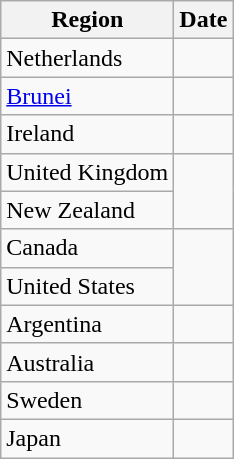<table class="wikitable">
<tr>
<th>Region</th>
<th>Date</th>
</tr>
<tr>
<td>Netherlands</td>
<td></td>
</tr>
<tr>
<td><a href='#'>Brunei</a></td>
<td></td>
</tr>
<tr>
<td>Ireland</td>
<td></td>
</tr>
<tr>
<td>United Kingdom</td>
<td rowspan="2"></td>
</tr>
<tr>
<td>New Zealand</td>
</tr>
<tr>
<td>Canada</td>
<td rowspan="2"></td>
</tr>
<tr>
<td>United States</td>
</tr>
<tr>
<td>Argentina</td>
<td rowpsan="2"></td>
</tr>
<tr>
<td>Australia</td>
<td></td>
</tr>
<tr>
<td>Sweden</td>
<td></td>
</tr>
<tr>
<td>Japan</td>
<td></td>
</tr>
</table>
